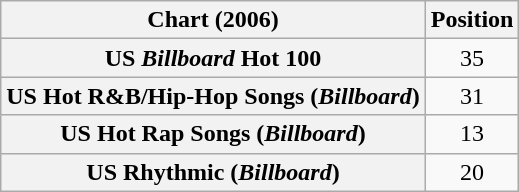<table class="wikitable plainrowheaders sortable">
<tr>
<th>Chart (2006)</th>
<th>Position</th>
</tr>
<tr>
<th scope="row">US <em>Billboard</em> Hot 100</th>
<td align="center">35</td>
</tr>
<tr>
<th scope="row">US Hot R&B/Hip-Hop Songs (<em>Billboard</em>)</th>
<td align="center">31</td>
</tr>
<tr>
<th scope="row">US Hot Rap Songs (<em>Billboard</em>)</th>
<td align="center">13</td>
</tr>
<tr>
<th scope="row">US Rhythmic (<em>Billboard</em>)</th>
<td align="center">20</td>
</tr>
</table>
